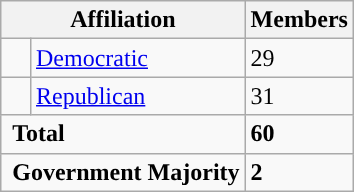<table class="wikitable">
<tr>
<th colspan="2">Affiliation</th>
<th>Members</th>
</tr>
<tr>
<td style="background-color:"> </td>
<td><a href='#'>Democratic</a></td>
<td>29</td>
</tr>
<tr>
<td style="background-color:"> </td>
<td><a href='#'>Republican</a></td>
<td>31</td>
</tr>
<tr>
<td colspan="2" rowspan="1"> <strong>Total</strong></td>
<td><strong>60</strong></td>
</tr>
<tr>
<td colspan="2" rowspan="1"> <strong>Government Majority</strong></td>
<td><strong>2</strong></td>
</tr>
</table>
